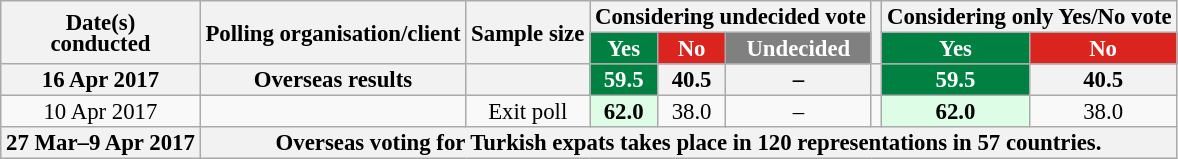<table class="wikitable" style="text-align: center; line-height: 14px; font-size: 95%;">
<tr>
<th rowspan=2>Date(s)<br>conducted</th>
<th rowspan=2>Polling organisation/client</th>
<th class="unsortable" rowspan=2>Sample size</th>
<th colspan=3>Considering undecided vote</th>
<th class="unsortable" rowspan=2></th>
<th colspan=2>Considering only Yes/No vote</th>
</tr>
<tr>
<th class="unsortable" style="background: rgb(0, 129, 66); color: white;">Yes</th>
<th class="unsortable" style="background: rgb(220, 36, 31); color: white;">No</th>
<th class="unsortable" style="background: gray; width: 90px; color: white;">Undecided</th>
<th class="unsortable" style="background: rgb(0, 129, 66); color: white;">Yes</th>
<th class="unsortable" style="background: rgb(220, 36, 31); color: white;">No</th>
</tr>
<tr>
<th>16 Apr 2017</th>
<th>Overseas results</th>
<th></th>
<th style="background: rgb(0, 129, 66); color: white;"><strong>59.5</strong></th>
<th>40.5</th>
<th>–</th>
<th></th>
<th style="background: rgb(0, 129, 66); color: white;"><strong>59.5</strong></th>
<th>40.5</th>
</tr>
<tr>
<td>10 Apr 2017</td>
<td></td>
<td>Exit poll</td>
<td style="background: #DEFDE6;"><strong>62.0</strong></td>
<td>38.0</td>
<td>–</td>
<td></td>
<td style="background: #DEFDE6;"><strong>62.0</strong></td>
<td>38.0</td>
</tr>
<tr>
<th>27 Mar–9 Apr 2017</th>
<th colspan=8>Overseas voting for Turkish expats takes place in 120 representations in 57 countries.</th>
</tr>
</table>
